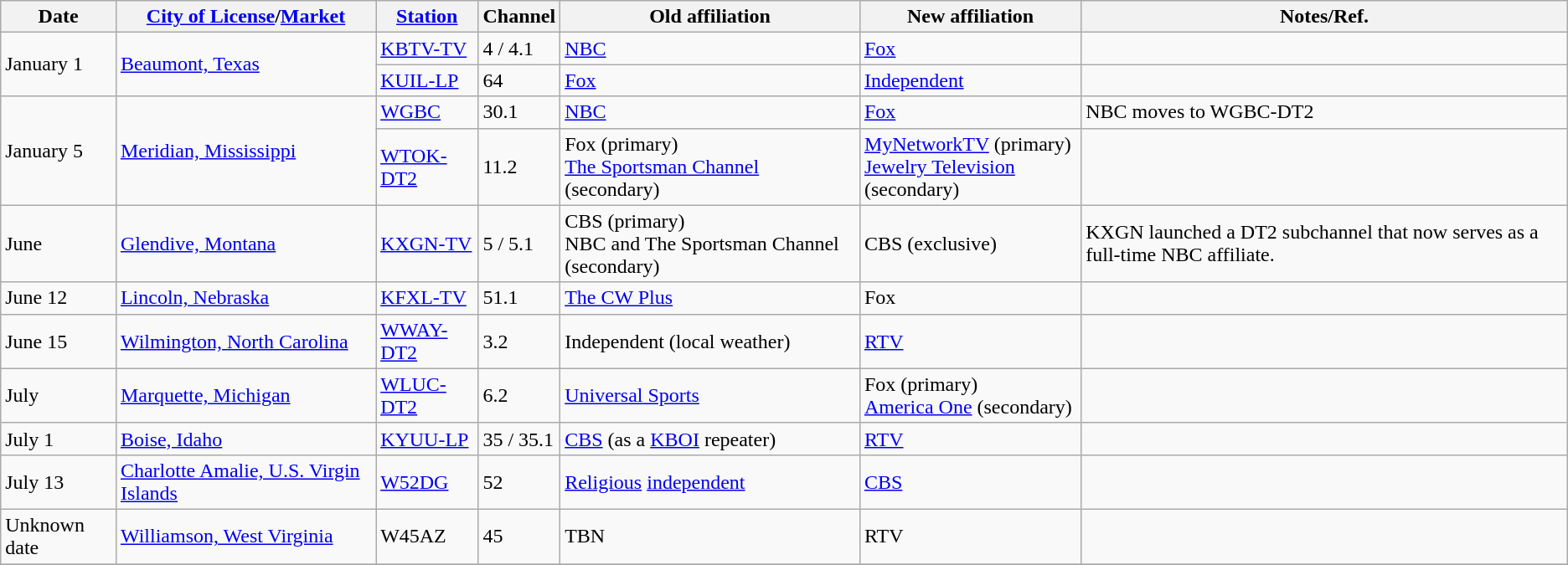<table class="wikitable sortable">
<tr>
<th>Date</th>
<th><a href='#'>City of License</a>/<a href='#'>Market</a></th>
<th><a href='#'>Station</a></th>
<th>Channel</th>
<th>Old affiliation</th>
<th>New affiliation</th>
<th>Notes/Ref.</th>
</tr>
<tr>
<td rowspan=2>January 1</td>
<td rowspan=2><a href='#'>Beaumont, Texas</a></td>
<td><a href='#'>KBTV-TV</a></td>
<td>4 / 4.1</td>
<td><a href='#'>NBC</a></td>
<td><a href='#'>Fox</a></td>
<td></td>
</tr>
<tr>
<td><a href='#'>KUIL-LP</a></td>
<td>64</td>
<td><a href='#'>Fox</a></td>
<td><a href='#'>Independent</a></td>
<td></td>
</tr>
<tr>
<td rowspan=2>January 5</td>
<td rowspan=2><a href='#'>Meridian, Mississippi</a></td>
<td><a href='#'>WGBC</a></td>
<td>30.1</td>
<td><a href='#'>NBC</a></td>
<td><a href='#'>Fox</a></td>
<td>NBC moves to WGBC-DT2</td>
</tr>
<tr>
<td><a href='#'>WTOK-DT2</a></td>
<td>11.2</td>
<td>Fox (primary) <br> <a href='#'>The Sportsman Channel</a> (secondary)</td>
<td><a href='#'>MyNetworkTV</a> (primary) <br> <a href='#'>Jewelry Television</a> (secondary)</td>
<td></td>
</tr>
<tr>
<td>June</td>
<td><a href='#'>Glendive, Montana</a></td>
<td><a href='#'>KXGN-TV</a></td>
<td>5 / 5.1</td>
<td>CBS (primary) <br> NBC and The Sportsman Channel (secondary)</td>
<td>CBS (exclusive)</td>
<td>KXGN launched a DT2 subchannel that now serves as a full-time NBC affiliate.</td>
</tr>
<tr>
<td>June 12</td>
<td><a href='#'>Lincoln, Nebraska</a></td>
<td><a href='#'>KFXL-TV</a> <br> </td>
<td>51.1</td>
<td><a href='#'>The CW Plus</a></td>
<td>Fox</td>
<td></td>
</tr>
<tr>
<td>June 15</td>
<td><a href='#'>Wilmington, North Carolina</a></td>
<td><a href='#'>WWAY-DT2</a></td>
<td>3.2</td>
<td>Independent (local weather)</td>
<td><a href='#'>RTV</a></td>
<td></td>
</tr>
<tr>
<td>July</td>
<td><a href='#'>Marquette, Michigan</a></td>
<td><a href='#'>WLUC-DT2</a></td>
<td>6.2</td>
<td><a href='#'>Universal Sports</a></td>
<td>Fox (primary) <br> <a href='#'>America One</a> (secondary)</td>
<td></td>
</tr>
<tr>
<td>July 1</td>
<td><a href='#'>Boise, Idaho</a></td>
<td><a href='#'>KYUU-LP</a></td>
<td>35 / 35.1</td>
<td><a href='#'>CBS</a> (as a <a href='#'>KBOI</a> repeater)</td>
<td><a href='#'>RTV</a></td>
<td></td>
</tr>
<tr>
<td>July 13</td>
<td><a href='#'>Charlotte Amalie, U.S. Virgin Islands</a></td>
<td><a href='#'>W52DG</a></td>
<td>52</td>
<td><a href='#'>Religious</a> <a href='#'>independent</a></td>
<td><a href='#'>CBS</a></td>
<td></td>
</tr>
<tr>
<td>Unknown date</td>
<td><a href='#'>Williamson, West Virginia</a></td>
<td>W45AZ</td>
<td>45</td>
<td>TBN</td>
<td>RTV</td>
<td></td>
</tr>
<tr>
</tr>
</table>
